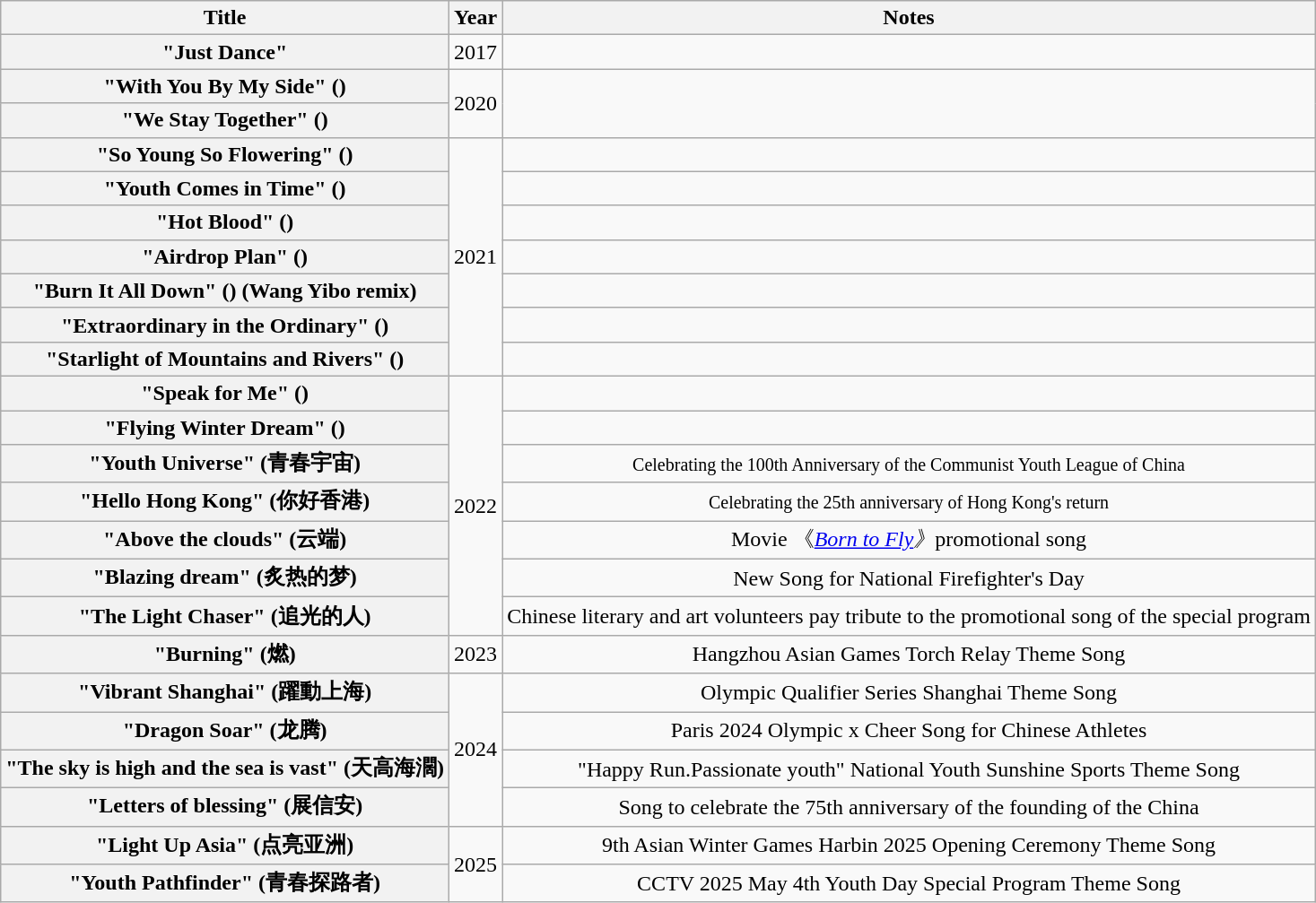<table class="wikitable plainrowheaders" style="text-align:center;">
<tr>
<th scope="col">Title</th>
<th scope="col">Year</th>
<th scope="col">Notes</th>
</tr>
<tr>
<th scope="row">"Just Dance"</th>
<td>2017</td>
<td></td>
</tr>
<tr>
<th scope="row">"With You By My Side" ()</th>
<td rowspan="2">2020</td>
<td rowspan="2"></td>
</tr>
<tr>
<th scope="row">"We Stay Together" ()</th>
</tr>
<tr>
<th scope="row">"So Young So Flowering" ()</th>
<td rowspan="7">2021</td>
<td></td>
</tr>
<tr>
<th scope="row">"Youth Comes in Time" ()</th>
<td></td>
</tr>
<tr>
<th scope="row">"Hot Blood" ()</th>
<td></td>
</tr>
<tr>
<th scope="row">"Airdrop Plan" ()</th>
<td></td>
</tr>
<tr>
<th scope="row">"Burn It All Down" () (Wang Yibo remix)</th>
<td></td>
</tr>
<tr>
<th scope="row">"Extraordinary in the Ordinary" ()</th>
<td></td>
</tr>
<tr>
<th scope="row">"Starlight of Mountains and Rivers" ()</th>
<td></td>
</tr>
<tr>
<th scope="row">"Speak for Me" ()</th>
<td rowspan="7">2022</td>
<td></td>
</tr>
<tr>
<th scope="row">"Flying Winter Dream" ()</th>
<td></td>
</tr>
<tr>
<th scope="row">"Youth Universe" (青春宇宙)</th>
<td><small>Celebrating the 100th Anniversary of the Communist Youth League of China</small></td>
</tr>
<tr>
<th scope="row">"Hello Hong Kong" (你好香港)</th>
<td><small>Celebrating the 25th anniversary of Hong Kong's return</small></td>
</tr>
<tr>
<th scope="row">"Above the clouds" (云端)</th>
<td>Movie 《<em><a href='#'>Born to Fly</a>》</em>promotional song</td>
</tr>
<tr>
<th scope="row">"Blazing dream" (炙热的梦)</th>
<td>New Song for National Firefighter's Day</td>
</tr>
<tr>
<th scope="row">"The Light Chaser" (追光的人)</th>
<td>Chinese literary and art volunteers pay tribute to the promotional song of the special program</td>
</tr>
<tr>
<th scope="row">"Burning" (燃)</th>
<td>2023</td>
<td>Hangzhou Asian Games Torch Relay Theme Song</td>
</tr>
<tr>
<th scope="row">"Vibrant Shanghai" (躍動上海)</th>
<td rowspan="4">2024</td>
<td>Olympic Qualifier Series Shanghai Theme Song </td>
</tr>
<tr>
<th scope="row">"Dragon Soar" (龙腾)</th>
<td>Paris 2024 Olympic x Cheer Song for Chinese Athletes </td>
</tr>
<tr>
<th scope="row">"The sky is high and the sea is vast" (天高海濶)</th>
<td>"Happy Run.Passionate youth" National Youth Sunshine Sports Theme Song </td>
</tr>
<tr>
<th scope="row">"Letters of blessing" (展信安)</th>
<td>Song to celebrate the 75th anniversary of the founding of the China</td>
</tr>
<tr>
<th scope="row">"Light Up Asia" (点亮亚洲)</th>
<td rowspan="2">2025</td>
<td>9th Asian Winter Games Harbin 2025 Opening Ceremony Theme Song </td>
</tr>
<tr>
<th scope="row">"Youth Pathfinder"  (青春探路者)</th>
<td>CCTV 2025 May 4th Youth Day Special Program Theme Song </td>
</tr>
</table>
